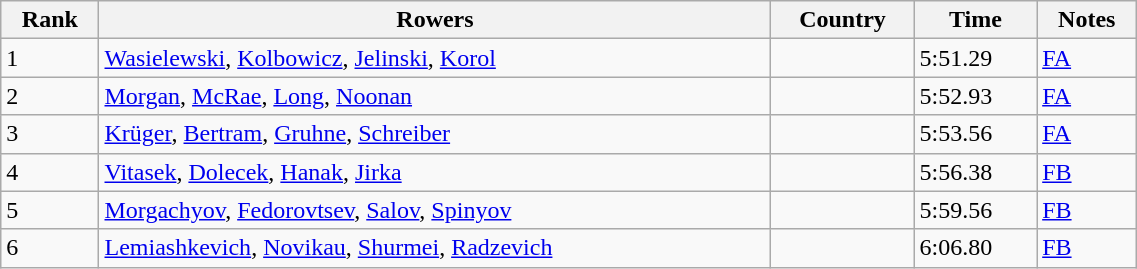<table class="wikitable sortable" width=60%>
<tr>
<th>Rank</th>
<th>Rowers</th>
<th>Country</th>
<th>Time</th>
<th>Notes</th>
</tr>
<tr>
<td>1</td>
<td><a href='#'>Wasielewski</a>, <a href='#'>Kolbowicz</a>, <a href='#'>Jelinski</a>, <a href='#'>Korol</a></td>
<td></td>
<td>5:51.29</td>
<td><a href='#'>FA</a></td>
</tr>
<tr>
<td>2</td>
<td><a href='#'>Morgan</a>, <a href='#'>McRae</a>, <a href='#'>Long</a>,  <a href='#'>Noonan</a></td>
<td></td>
<td>5:52.93</td>
<td><a href='#'>FA</a></td>
</tr>
<tr>
<td>3</td>
<td><a href='#'>Krüger</a>, <a href='#'>Bertram</a>, <a href='#'>Gruhne</a>,  <a href='#'>Schreiber</a></td>
<td></td>
<td>5:53.56</td>
<td><a href='#'>FA</a></td>
</tr>
<tr>
<td>4</td>
<td><a href='#'>Vitasek</a>, <a href='#'>Dolecek</a>, <a href='#'>Hanak</a>, <a href='#'>Jirka</a></td>
<td></td>
<td>5:56.38</td>
<td><a href='#'>FB</a></td>
</tr>
<tr>
<td>5</td>
<td><a href='#'>Morgachyov</a>, <a href='#'>Fedorovtsev</a>, <a href='#'>Salov</a>, <a href='#'>Spinyov</a></td>
<td></td>
<td>5:59.56</td>
<td><a href='#'>FB</a></td>
</tr>
<tr>
<td>6</td>
<td><a href='#'>Lemiashkevich</a>, <a href='#'>Novikau</a>, <a href='#'>Shurmei</a>, <a href='#'>Radzevich</a></td>
<td></td>
<td>6:06.80</td>
<td><a href='#'>FB</a></td>
</tr>
</table>
